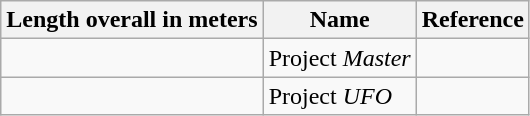<table class="wikitable sortable">
<tr>
<th>Length overall in meters</th>
<th>Name</th>
<th>Reference</th>
</tr>
<tr>
<td></td>
<td>Project <em>Master</em></td>
<td></td>
</tr>
<tr>
<td></td>
<td>Project <em>UFO</em></td>
<td></td>
</tr>
</table>
